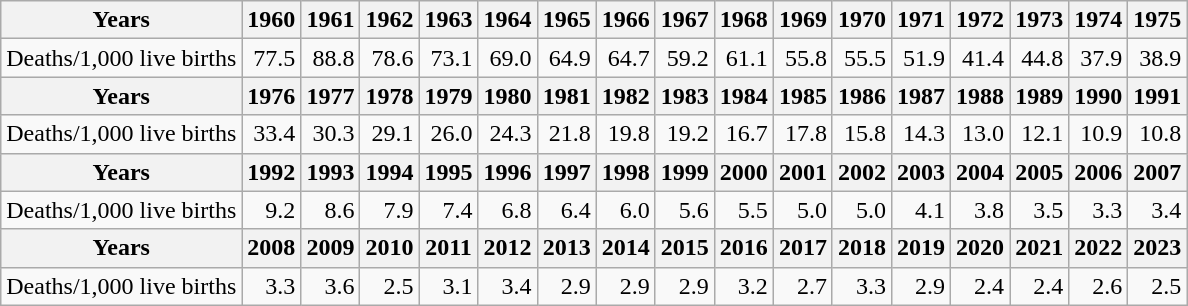<table class="wikitable " style="text-align:right">
<tr>
<th>Years</th>
<th>1960</th>
<th>1961</th>
<th>1962</th>
<th>1963</th>
<th>1964</th>
<th>1965</th>
<th>1966</th>
<th>1967</th>
<th>1968</th>
<th>1969</th>
<th>1970</th>
<th>1971</th>
<th>1972</th>
<th>1973</th>
<th>1974</th>
<th>1975</th>
</tr>
<tr>
<td>Deaths/1,000 live births</td>
<td>77.5</td>
<td>88.8</td>
<td>78.6</td>
<td>73.1</td>
<td>69.0</td>
<td>64.9</td>
<td>64.7</td>
<td>59.2</td>
<td>61.1</td>
<td>55.8</td>
<td>55.5</td>
<td>51.9</td>
<td>41.4</td>
<td>44.8</td>
<td>37.9</td>
<td>38.9</td>
</tr>
<tr>
<th>Years</th>
<th>1976</th>
<th>1977</th>
<th>1978</th>
<th>1979</th>
<th>1980</th>
<th>1981</th>
<th>1982</th>
<th>1983</th>
<th>1984</th>
<th>1985</th>
<th>1986</th>
<th>1987</th>
<th>1988</th>
<th>1989</th>
<th>1990</th>
<th>1991</th>
</tr>
<tr>
<td>Deaths/1,000 live births</td>
<td>33.4</td>
<td>30.3</td>
<td>29.1</td>
<td>26.0</td>
<td>24.3</td>
<td>21.8</td>
<td>19.8</td>
<td>19.2</td>
<td>16.7</td>
<td>17.8</td>
<td>15.8</td>
<td>14.3</td>
<td>13.0</td>
<td>12.1</td>
<td>10.9</td>
<td>10.8</td>
</tr>
<tr>
<th>Years</th>
<th>1992</th>
<th>1993</th>
<th>1994</th>
<th>1995</th>
<th>1996</th>
<th>1997</th>
<th>1998</th>
<th>1999</th>
<th>2000</th>
<th>2001</th>
<th>2002</th>
<th>2003</th>
<th>2004</th>
<th>2005</th>
<th>2006</th>
<th>2007</th>
</tr>
<tr>
<td>Deaths/1,000 live births</td>
<td>9.2</td>
<td>8.6</td>
<td>7.9</td>
<td>7.4</td>
<td>6.8</td>
<td>6.4</td>
<td>6.0</td>
<td>5.6</td>
<td>5.5</td>
<td>5.0</td>
<td>5.0</td>
<td>4.1</td>
<td>3.8</td>
<td>3.5</td>
<td>3.3</td>
<td>3.4</td>
</tr>
<tr>
<th>Years</th>
<th>2008</th>
<th>2009</th>
<th>2010</th>
<th>2011</th>
<th>2012</th>
<th>2013</th>
<th>2014</th>
<th>2015</th>
<th>2016</th>
<th>2017</th>
<th>2018</th>
<th>2019</th>
<th>2020</th>
<th>2021</th>
<th>2022</th>
<th>2023</th>
</tr>
<tr>
<td>Deaths/1,000 live births</td>
<td>3.3</td>
<td>3.6</td>
<td>2.5</td>
<td>3.1</td>
<td>3.4</td>
<td>2.9</td>
<td>2.9</td>
<td>2.9</td>
<td>3.2</td>
<td>2.7</td>
<td>3.3</td>
<td>2.9</td>
<td>2.4</td>
<td>2.4</td>
<td>2.6</td>
<td>2.5</td>
</tr>
</table>
